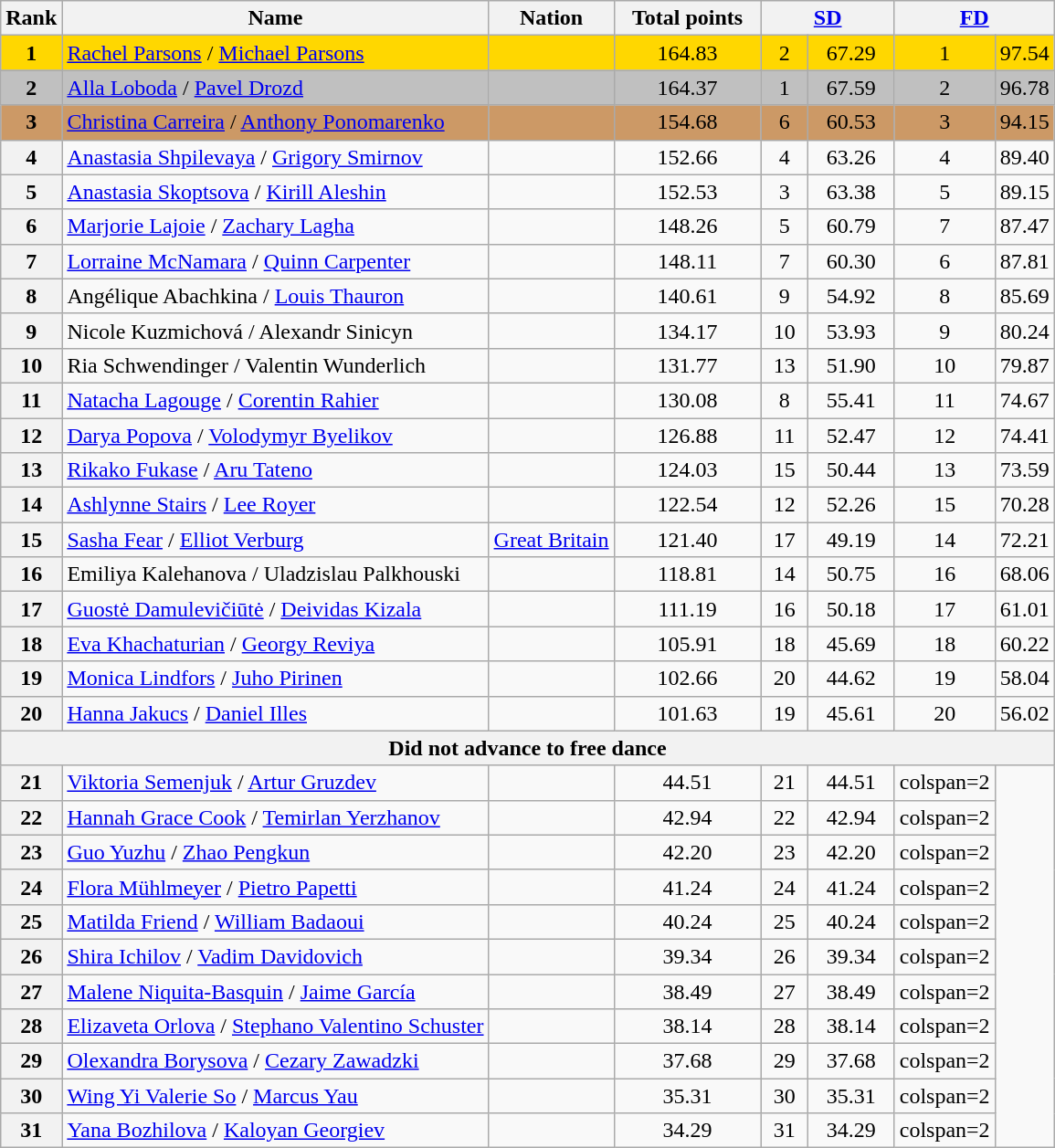<table class="wikitable sortable">
<tr>
<th>Rank</th>
<th>Name</th>
<th>Nation</th>
<th width="100px">Total points</th>
<th colspan="2" width="90px"><a href='#'>SD</a></th>
<th colspan="2" width="90px"><a href='#'>FD</a></th>
</tr>
<tr bgcolor="gold">
<td align="center" bgcolor="gold"><strong>1</strong></td>
<td><a href='#'>Rachel Parsons</a> / <a href='#'>Michael Parsons</a></td>
<td></td>
<td align="center">164.83</td>
<td align="center">2</td>
<td align="center">67.29</td>
<td align="center">1</td>
<td align="center">97.54</td>
</tr>
<tr bgcolor="silver">
<td align="center" bgcolor="silver"><strong>2</strong></td>
<td><a href='#'>Alla Loboda</a> / <a href='#'>Pavel Drozd</a></td>
<td></td>
<td align="center">164.37</td>
<td align="center">1</td>
<td align="center">67.59</td>
<td align="center">2</td>
<td align="center">96.78</td>
</tr>
<tr bgcolor="#cc9966">
<td align="center" bgcolor="#cc9966"><strong>3</strong></td>
<td><a href='#'>Christina Carreira</a> / <a href='#'>Anthony Ponomarenko</a></td>
<td></td>
<td align="center">154.68</td>
<td align="center">6</td>
<td align="center">60.53</td>
<td align="center">3</td>
<td align="center">94.15</td>
</tr>
<tr>
<th>4</th>
<td><a href='#'>Anastasia Shpilevaya</a> / <a href='#'>Grigory Smirnov</a></td>
<td></td>
<td align="center">152.66</td>
<td align="center">4</td>
<td align="center">63.26</td>
<td align="center">4</td>
<td align="center">89.40</td>
</tr>
<tr>
<th>5</th>
<td><a href='#'>Anastasia Skoptsova</a> / <a href='#'>Kirill Aleshin</a></td>
<td></td>
<td align="center">152.53</td>
<td align="center">3</td>
<td align="center">63.38</td>
<td align="center">5</td>
<td align="center">89.15</td>
</tr>
<tr>
<th>6</th>
<td><a href='#'>Marjorie Lajoie</a> / <a href='#'>Zachary Lagha</a></td>
<td></td>
<td align="center">148.26</td>
<td align="center">5</td>
<td align="center">60.79</td>
<td align="center">7</td>
<td align="center">87.47</td>
</tr>
<tr>
<th>7</th>
<td><a href='#'>Lorraine McNamara</a> / <a href='#'>Quinn Carpenter</a></td>
<td></td>
<td align="center">148.11</td>
<td align="center">7</td>
<td align="center">60.30</td>
<td align="center">6</td>
<td align="center">87.81</td>
</tr>
<tr>
<th>8</th>
<td>Angélique Abachkina / <a href='#'>Louis Thauron</a></td>
<td></td>
<td align="center">140.61</td>
<td align="center">9</td>
<td align="center">54.92</td>
<td align="center">8</td>
<td align="center">85.69</td>
</tr>
<tr>
<th>9</th>
<td>Nicole Kuzmichová / Alexandr Sinicyn</td>
<td></td>
<td align="center">134.17</td>
<td align="center">10</td>
<td align="center">53.93</td>
<td align="center">9</td>
<td align="center">80.24</td>
</tr>
<tr>
<th>10</th>
<td>Ria Schwendinger / Valentin Wunderlich</td>
<td></td>
<td align="center">131.77</td>
<td align="center">13</td>
<td align="center">51.90</td>
<td align="center">10</td>
<td align="center">79.87</td>
</tr>
<tr>
<th>11</th>
<td><a href='#'>Natacha Lagouge</a> / <a href='#'>Corentin Rahier</a></td>
<td></td>
<td align="center">130.08</td>
<td align="center">8</td>
<td align="center">55.41</td>
<td align="center">11</td>
<td align="center">74.67</td>
</tr>
<tr>
<th>12</th>
<td><a href='#'>Darya Popova</a> / <a href='#'>Volodymyr Byelikov</a></td>
<td></td>
<td align="center">126.88</td>
<td align="center">11</td>
<td align="center">52.47</td>
<td align="center">12</td>
<td align="center">74.41</td>
</tr>
<tr>
<th>13</th>
<td><a href='#'>Rikako Fukase</a> / <a href='#'>Aru Tateno</a></td>
<td></td>
<td align="center">124.03</td>
<td align="center">15</td>
<td align="center">50.44</td>
<td align="center">13</td>
<td align="center">73.59</td>
</tr>
<tr>
<th>14</th>
<td><a href='#'>Ashlynne Stairs</a> / <a href='#'>Lee Royer</a></td>
<td></td>
<td align="center">122.54</td>
<td align="center">12</td>
<td align="center">52.26</td>
<td align="center">15</td>
<td align="center">70.28</td>
</tr>
<tr>
<th>15</th>
<td><a href='#'>Sasha Fear</a> / <a href='#'>Elliot Verburg</a></td>
<td> <a href='#'>Great Britain</a></td>
<td align="center">121.40</td>
<td align="center">17</td>
<td align="center">49.19</td>
<td align="center">14</td>
<td align="center">72.21</td>
</tr>
<tr>
<th>16</th>
<td>Emiliya Kalehanova / Uladzislau Palkhouski</td>
<td></td>
<td align="center">118.81</td>
<td align="center">14</td>
<td align="center">50.75</td>
<td align="center">16</td>
<td align="center">68.06</td>
</tr>
<tr>
<th>17</th>
<td><a href='#'>Guostė Damulevičiūtė</a> / <a href='#'>Deividas Kizala</a></td>
<td></td>
<td align="center">111.19</td>
<td align="center">16</td>
<td align="center">50.18</td>
<td align="center">17</td>
<td align="center">61.01</td>
</tr>
<tr>
<th>18</th>
<td><a href='#'>Eva Khachaturian</a> / <a href='#'>Georgy Reviya</a></td>
<td></td>
<td align="center">105.91</td>
<td align="center">18</td>
<td align="center">45.69</td>
<td align="center">18</td>
<td align="center">60.22</td>
</tr>
<tr>
<th>19</th>
<td><a href='#'>Monica Lindfors</a> / <a href='#'>Juho Pirinen</a></td>
<td></td>
<td align="center">102.66</td>
<td align="center">20</td>
<td align="center">44.62</td>
<td align="center">19</td>
<td align="center">58.04</td>
</tr>
<tr>
<th>20</th>
<td><a href='#'>Hanna Jakucs</a> / <a href='#'>Daniel Illes</a></td>
<td></td>
<td align="center">101.63</td>
<td align="center">19</td>
<td align="center">45.61</td>
<td align="center">20</td>
<td align="center">56.02</td>
</tr>
<tr>
<th colspan=8>Did not advance to free dance</th>
</tr>
<tr>
<th>21</th>
<td><a href='#'>Viktoria Semenjuk</a> / <a href='#'>Artur Gruzdev</a></td>
<td></td>
<td align="center">44.51</td>
<td align="center">21</td>
<td align="center">44.51</td>
<td>colspan=2 </td>
</tr>
<tr>
<th>22</th>
<td><a href='#'>Hannah Grace Cook</a> / <a href='#'>Temirlan Yerzhanov</a></td>
<td></td>
<td align="center">42.94</td>
<td align="center">22</td>
<td align="center">42.94</td>
<td>colspan=2 </td>
</tr>
<tr>
<th>23</th>
<td><a href='#'>Guo Yuzhu</a> / <a href='#'>Zhao Pengkun</a></td>
<td></td>
<td align="center">42.20</td>
<td align="center">23</td>
<td align="center">42.20</td>
<td>colspan=2 </td>
</tr>
<tr>
<th>24</th>
<td><a href='#'>Flora Mühlmeyer</a> / <a href='#'>Pietro Papetti</a></td>
<td></td>
<td align="center">41.24</td>
<td align="center">24</td>
<td align="center">41.24</td>
<td>colspan=2 </td>
</tr>
<tr>
<th>25</th>
<td><a href='#'>Matilda Friend</a> / <a href='#'>William Badaoui</a></td>
<td></td>
<td align="center">40.24</td>
<td align="center">25</td>
<td align="center">40.24</td>
<td>colspan=2 </td>
</tr>
<tr>
<th>26</th>
<td><a href='#'>Shira Ichilov</a> / <a href='#'>Vadim Davidovich</a></td>
<td></td>
<td align="center">39.34</td>
<td align="center">26</td>
<td align="center">39.34</td>
<td>colspan=2 </td>
</tr>
<tr>
<th>27</th>
<td><a href='#'>Malene Niquita-Basquin</a> / <a href='#'>Jaime García</a></td>
<td></td>
<td align="center">38.49</td>
<td align="center">27</td>
<td align="center">38.49</td>
<td>colspan=2 </td>
</tr>
<tr>
<th>28</th>
<td><a href='#'>Elizaveta Orlova</a> / <a href='#'>Stephano Valentino Schuster</a></td>
<td></td>
<td align="center">38.14</td>
<td align="center">28</td>
<td align="center">38.14</td>
<td>colspan=2 </td>
</tr>
<tr>
<th>29</th>
<td><a href='#'>Olexandra Borysova</a> / <a href='#'>Cezary Zawadzki</a></td>
<td></td>
<td align="center">37.68</td>
<td align="center">29</td>
<td align="center">37.68</td>
<td>colspan=2 </td>
</tr>
<tr>
<th>30</th>
<td><a href='#'>Wing Yi Valerie So</a> / <a href='#'>Marcus Yau</a></td>
<td></td>
<td align="center">35.31</td>
<td align="center">30</td>
<td align="center">35.31</td>
<td>colspan=2 </td>
</tr>
<tr>
<th>31</th>
<td><a href='#'>Yana Bozhilova</a> / <a href='#'>Kaloyan Georgiev</a></td>
<td></td>
<td align="center">34.29</td>
<td align="center">31</td>
<td align="center">34.29</td>
<td>colspan=2 </td>
</tr>
</table>
